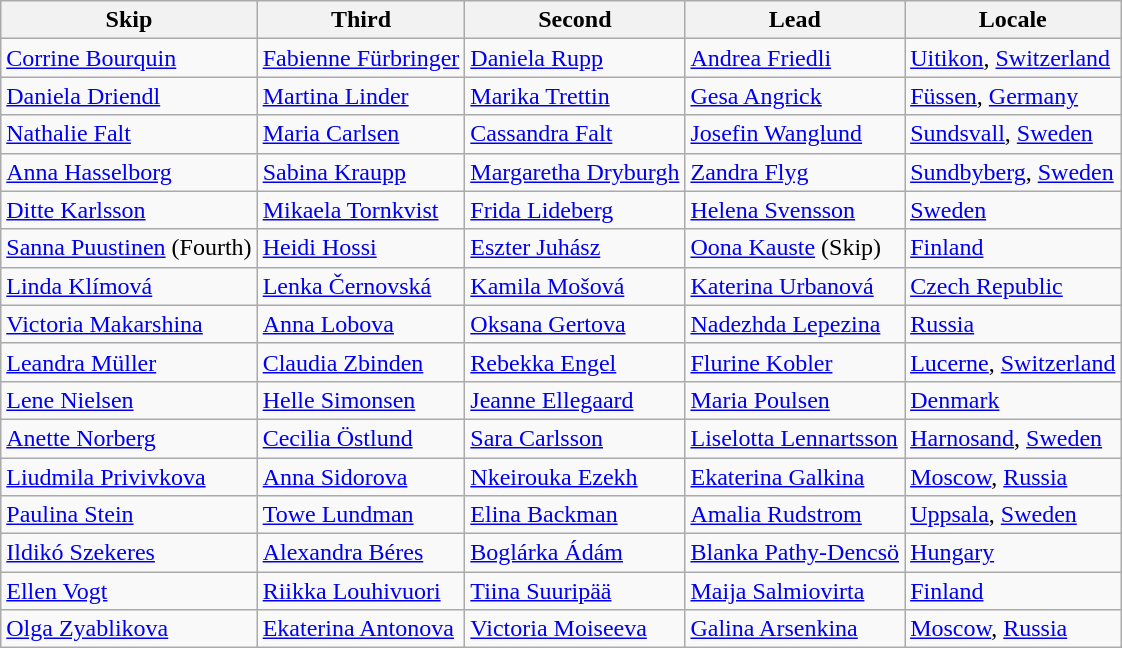<table class=wikitable>
<tr>
<th>Skip</th>
<th>Third</th>
<th>Second</th>
<th>Lead</th>
<th>Locale</th>
</tr>
<tr>
<td><a href='#'>Corrine Bourquin</a></td>
<td><a href='#'>Fabienne Fürbringer</a></td>
<td><a href='#'>Daniela Rupp</a></td>
<td><a href='#'>Andrea Friedli</a></td>
<td> <a href='#'>Uitikon</a>, <a href='#'>Switzerland</a></td>
</tr>
<tr>
<td><a href='#'>Daniela Driendl</a></td>
<td><a href='#'>Martina Linder</a></td>
<td><a href='#'>Marika Trettin</a></td>
<td><a href='#'>Gesa Angrick</a></td>
<td> <a href='#'>Füssen</a>, <a href='#'>Germany</a></td>
</tr>
<tr>
<td><a href='#'>Nathalie Falt</a></td>
<td><a href='#'>Maria Carlsen</a></td>
<td><a href='#'>Cassandra Falt</a></td>
<td><a href='#'>Josefin Wanglund</a></td>
<td> <a href='#'>Sundsvall</a>, <a href='#'>Sweden</a></td>
</tr>
<tr>
<td><a href='#'>Anna Hasselborg</a></td>
<td><a href='#'>Sabina Kraupp</a></td>
<td><a href='#'>Margaretha Dryburgh</a></td>
<td><a href='#'>Zandra Flyg</a></td>
<td> <a href='#'>Sundbyberg</a>, <a href='#'>Sweden</a></td>
</tr>
<tr>
<td><a href='#'>Ditte Karlsson</a></td>
<td><a href='#'>Mikaela Tornkvist</a></td>
<td><a href='#'>Frida Lideberg</a></td>
<td><a href='#'>Helena Svensson</a></td>
<td> <a href='#'>Sweden</a></td>
</tr>
<tr>
<td><a href='#'>Sanna Puustinen</a> (Fourth)</td>
<td><a href='#'>Heidi Hossi</a></td>
<td><a href='#'>Eszter Juhász</a></td>
<td><a href='#'>Oona Kauste</a> (Skip)</td>
<td> <a href='#'>Finland</a></td>
</tr>
<tr>
<td><a href='#'>Linda Klímová</a></td>
<td><a href='#'>Lenka Černovská</a></td>
<td><a href='#'>Kamila Mošová</a></td>
<td><a href='#'>Katerina Urbanová</a></td>
<td> <a href='#'>Czech Republic</a></td>
</tr>
<tr>
<td><a href='#'>Victoria Makarshina</a></td>
<td><a href='#'>Anna Lobova</a></td>
<td><a href='#'>Oksana Gertova</a></td>
<td><a href='#'>Nadezhda Lepezina</a></td>
<td> <a href='#'>Russia</a></td>
</tr>
<tr>
<td><a href='#'>Leandra Müller</a></td>
<td><a href='#'>Claudia Zbinden</a></td>
<td><a href='#'>Rebekka Engel</a></td>
<td><a href='#'>Flurine Kobler</a></td>
<td> <a href='#'>Lucerne</a>, <a href='#'>Switzerland</a></td>
</tr>
<tr>
<td><a href='#'>Lene Nielsen</a></td>
<td><a href='#'>Helle Simonsen</a></td>
<td><a href='#'>Jeanne Ellegaard</a></td>
<td><a href='#'>Maria Poulsen</a></td>
<td> <a href='#'>Denmark</a></td>
</tr>
<tr>
<td><a href='#'>Anette Norberg</a></td>
<td><a href='#'>Cecilia Östlund</a></td>
<td><a href='#'>Sara Carlsson</a></td>
<td><a href='#'>Liselotta Lennartsson</a></td>
<td> <a href='#'>Harnosand</a>, <a href='#'>Sweden</a></td>
</tr>
<tr>
<td><a href='#'>Liudmila Privivkova</a></td>
<td><a href='#'>Anna Sidorova</a></td>
<td><a href='#'>Nkeirouka Ezekh</a></td>
<td><a href='#'>Ekaterina Galkina</a></td>
<td> <a href='#'>Moscow</a>, <a href='#'>Russia</a></td>
</tr>
<tr>
<td><a href='#'>Paulina Stein</a></td>
<td><a href='#'>Towe Lundman</a></td>
<td><a href='#'>Elina Backman</a></td>
<td><a href='#'>Amalia Rudstrom</a></td>
<td> <a href='#'>Uppsala</a>, <a href='#'>Sweden</a></td>
</tr>
<tr>
<td><a href='#'>Ildikó Szekeres</a></td>
<td><a href='#'>Alexandra Béres</a></td>
<td><a href='#'>Boglárka Ádám</a></td>
<td><a href='#'>Blanka Pathy-Dencsö</a></td>
<td> <a href='#'>Hungary</a></td>
</tr>
<tr>
<td><a href='#'>Ellen Vogt</a></td>
<td><a href='#'>Riikka Louhivuori</a></td>
<td><a href='#'>Tiina Suuripää</a></td>
<td><a href='#'>Maija Salmiovirta</a></td>
<td> <a href='#'>Finland</a></td>
</tr>
<tr>
<td><a href='#'>Olga Zyablikova</a></td>
<td><a href='#'>Ekaterina Antonova</a></td>
<td><a href='#'>Victoria Moiseeva</a></td>
<td><a href='#'>Galina Arsenkina</a></td>
<td> <a href='#'>Moscow</a>, <a href='#'>Russia</a></td>
</tr>
</table>
